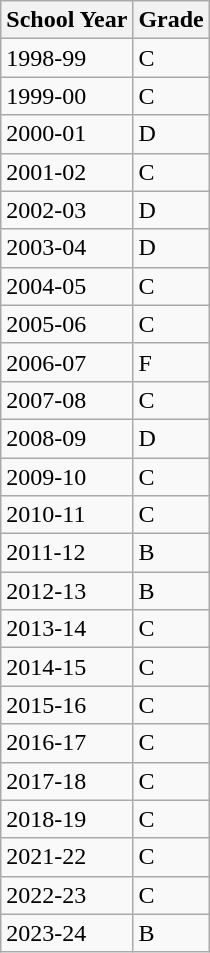<table class="wikitable collapsible autocollapse">
<tr>
<th>School Year</th>
<th>Grade</th>
</tr>
<tr>
<td>1998-99</td>
<td>C</td>
</tr>
<tr>
<td>1999-00</td>
<td>C</td>
</tr>
<tr>
<td>2000-01</td>
<td>D</td>
</tr>
<tr>
<td>2001-02</td>
<td>C</td>
</tr>
<tr>
<td>2002-03</td>
<td>D</td>
</tr>
<tr>
<td>2003-04</td>
<td>D</td>
</tr>
<tr>
<td>2004-05</td>
<td>C</td>
</tr>
<tr>
<td>2005-06</td>
<td>C</td>
</tr>
<tr>
<td>2006-07</td>
<td>F</td>
</tr>
<tr>
<td>2007-08</td>
<td>C</td>
</tr>
<tr>
<td>2008-09</td>
<td>D</td>
</tr>
<tr>
<td>2009-10</td>
<td>C</td>
</tr>
<tr>
<td>2010-11</td>
<td>C</td>
</tr>
<tr>
<td>2011-12</td>
<td>B</td>
</tr>
<tr>
<td>2012-13</td>
<td>B</td>
</tr>
<tr>
<td>2013-14</td>
<td>C</td>
</tr>
<tr>
<td>2014-15</td>
<td>C</td>
</tr>
<tr>
<td>2015-16</td>
<td>C</td>
</tr>
<tr>
<td>2016-17</td>
<td>C</td>
</tr>
<tr>
<td>2017-18</td>
<td>C</td>
</tr>
<tr>
<td>2018-19</td>
<td>C</td>
</tr>
<tr>
<td>2021-22</td>
<td>C</td>
</tr>
<tr>
<td>2022-23</td>
<td>C</td>
</tr>
<tr>
<td>2023-24</td>
<td>B</td>
</tr>
</table>
